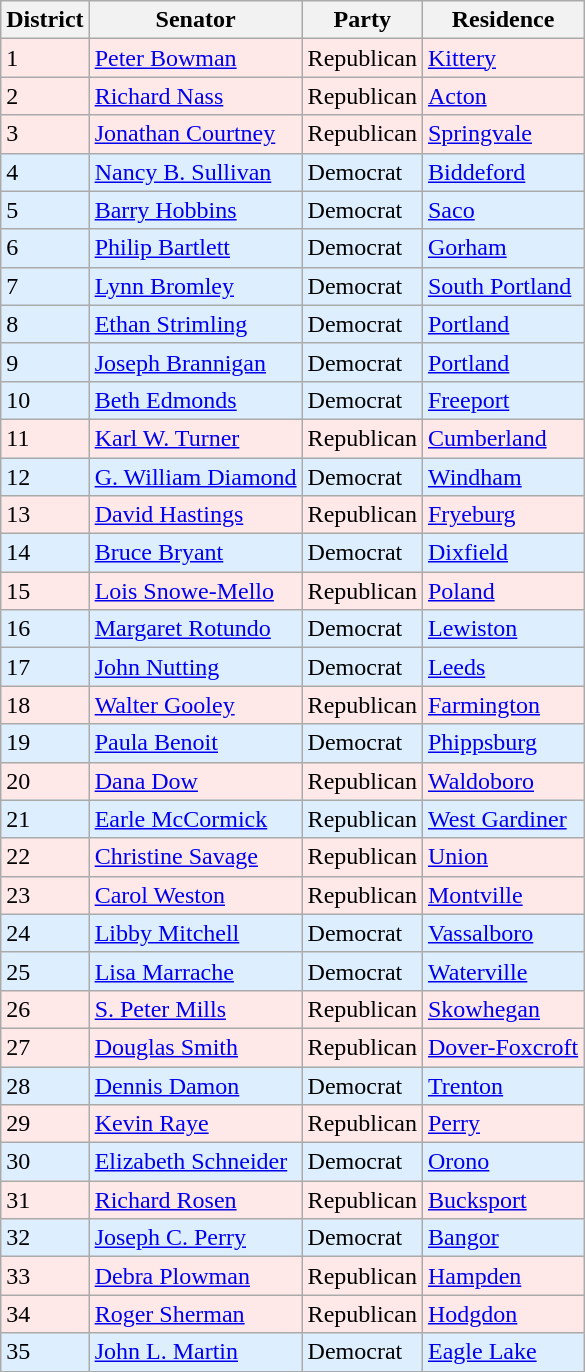<table class="wikitable">
<tr>
<th>District</th>
<th>Senator</th>
<th>Party</th>
<th>Residence</th>
</tr>
<tr bgcolor=#FFE8E8>
<td>1</td>
<td><a href='#'>Peter Bowman</a></td>
<td>Republican</td>
<td><a href='#'>Kittery</a></td>
</tr>
<tr bgcolor=#FFE8E8>
<td>2</td>
<td><a href='#'>Richard Nass</a></td>
<td>Republican</td>
<td><a href='#'>Acton</a></td>
</tr>
<tr bgcolor=#FFE8E8>
<td>3</td>
<td><a href='#'>Jonathan Courtney</a></td>
<td>Republican</td>
<td><a href='#'>Springvale</a></td>
</tr>
<tr bgcolor=#DDEEFF>
<td>4</td>
<td><a href='#'>Nancy B. Sullivan</a></td>
<td>Democrat</td>
<td><a href='#'>Biddeford</a></td>
</tr>
<tr bgcolor=#DDEEFF>
<td>5</td>
<td><a href='#'>Barry Hobbins</a></td>
<td>Democrat</td>
<td><a href='#'>Saco</a></td>
</tr>
<tr bgcolor=#DDEEFF>
<td>6</td>
<td><a href='#'>Philip Bartlett</a></td>
<td>Democrat</td>
<td><a href='#'>Gorham</a></td>
</tr>
<tr bgcolor=#DDEEFF>
<td>7</td>
<td><a href='#'>Lynn Bromley</a></td>
<td>Democrat</td>
<td><a href='#'>South Portland</a></td>
</tr>
<tr bgcolor=#DDEEFF>
<td>8</td>
<td><a href='#'>Ethan Strimling</a></td>
<td>Democrat</td>
<td><a href='#'>Portland</a></td>
</tr>
<tr bgcolor=#DDEEFF>
<td>9</td>
<td><a href='#'>Joseph Brannigan</a></td>
<td>Democrat</td>
<td><a href='#'>Portland</a></td>
</tr>
<tr bgcolor=#DDEEFF>
<td>10</td>
<td><a href='#'>Beth Edmonds</a></td>
<td>Democrat</td>
<td><a href='#'>Freeport</a></td>
</tr>
<tr bgcolor=#FFE8E8>
<td>11</td>
<td><a href='#'>Karl W. Turner</a></td>
<td>Republican</td>
<td><a href='#'>Cumberland</a></td>
</tr>
<tr bgcolor=#DDEEFF>
<td>12</td>
<td><a href='#'>G. William Diamond</a></td>
<td>Democrat</td>
<td><a href='#'>Windham</a></td>
</tr>
<tr bgcolor=#FFE8E8>
<td>13</td>
<td><a href='#'>David Hastings</a></td>
<td>Republican</td>
<td><a href='#'>Fryeburg</a></td>
</tr>
<tr bgcolor=#DDEEFF>
<td>14</td>
<td><a href='#'>Bruce Bryant</a></td>
<td>Democrat</td>
<td><a href='#'>Dixfield</a></td>
</tr>
<tr bgcolor=#FFE8E8>
<td>15</td>
<td><a href='#'>Lois Snowe-Mello</a></td>
<td>Republican</td>
<td><a href='#'>Poland</a></td>
</tr>
<tr bgcolor=#DDEEFF>
<td>16</td>
<td><a href='#'>Margaret Rotundo</a></td>
<td>Democrat</td>
<td><a href='#'>Lewiston</a></td>
</tr>
<tr bgcolor=#DDEEFF>
<td>17</td>
<td><a href='#'>John Nutting</a></td>
<td>Democrat</td>
<td><a href='#'>Leeds</a></td>
</tr>
<tr bgcolor=#FFE8E8>
<td>18</td>
<td><a href='#'>Walter Gooley</a></td>
<td>Republican</td>
<td><a href='#'>Farmington</a></td>
</tr>
<tr bgcolor=#DDEEFF>
<td>19</td>
<td><a href='#'>Paula Benoit</a></td>
<td>Democrat</td>
<td><a href='#'>Phippsburg</a></td>
</tr>
<tr bgcolor=#FFE8E8>
<td>20</td>
<td><a href='#'>Dana Dow</a></td>
<td>Republican</td>
<td><a href='#'>Waldoboro</a></td>
</tr>
<tr bgcolor=#DDEEFF>
<td>21</td>
<td><a href='#'>Earle McCormick</a></td>
<td>Republican</td>
<td><a href='#'>West Gardiner</a></td>
</tr>
<tr bgcolor=#FFE8E8>
<td>22</td>
<td><a href='#'>Christine Savage</a></td>
<td>Republican</td>
<td><a href='#'>Union</a></td>
</tr>
<tr bgcolor=#FFE8E8>
<td>23</td>
<td><a href='#'>Carol Weston</a></td>
<td>Republican</td>
<td><a href='#'>Montville</a></td>
</tr>
<tr bgcolor=#DDEEFF>
<td>24</td>
<td><a href='#'>Libby Mitchell</a></td>
<td>Democrat</td>
<td><a href='#'>Vassalboro</a></td>
</tr>
<tr bgcolor=#DDEEFF>
<td>25</td>
<td><a href='#'>Lisa Marrache</a></td>
<td>Democrat</td>
<td><a href='#'>Waterville</a></td>
</tr>
<tr bgcolor=#FFE8E8>
<td>26</td>
<td><a href='#'>S. Peter Mills</a></td>
<td>Republican</td>
<td><a href='#'>Skowhegan</a></td>
</tr>
<tr bgcolor=#FFE8E8>
<td>27</td>
<td><a href='#'>Douglas Smith</a></td>
<td>Republican</td>
<td><a href='#'>Dover-Foxcroft</a></td>
</tr>
<tr bgcolor=#DDEEFF>
<td>28</td>
<td><a href='#'>Dennis Damon</a></td>
<td>Democrat</td>
<td><a href='#'>Trenton</a></td>
</tr>
<tr bgcolor=#FFE8E8>
<td>29</td>
<td><a href='#'>Kevin Raye</a></td>
<td>Republican</td>
<td><a href='#'>Perry</a></td>
</tr>
<tr bgcolor=#DDEEFF>
<td>30</td>
<td><a href='#'>Elizabeth Schneider</a></td>
<td>Democrat</td>
<td><a href='#'>Orono</a></td>
</tr>
<tr bgcolor=#FFE8E8>
<td>31</td>
<td><a href='#'>Richard Rosen</a></td>
<td>Republican</td>
<td><a href='#'>Bucksport</a></td>
</tr>
<tr bgcolor=#DDEEFF>
<td>32</td>
<td><a href='#'>Joseph C. Perry</a></td>
<td>Democrat</td>
<td><a href='#'>Bangor</a></td>
</tr>
<tr bgcolor=#FFE8E8>
<td>33</td>
<td><a href='#'>Debra Plowman</a></td>
<td>Republican</td>
<td><a href='#'>Hampden</a></td>
</tr>
<tr bgcolor=#FFE8E8>
<td>34</td>
<td><a href='#'>Roger Sherman</a></td>
<td>Republican</td>
<td><a href='#'>Hodgdon</a></td>
</tr>
<tr bgcolor=#DDEEFF>
<td>35</td>
<td><a href='#'>John L. Martin</a></td>
<td>Democrat</td>
<td><a href='#'>Eagle Lake</a></td>
</tr>
</table>
